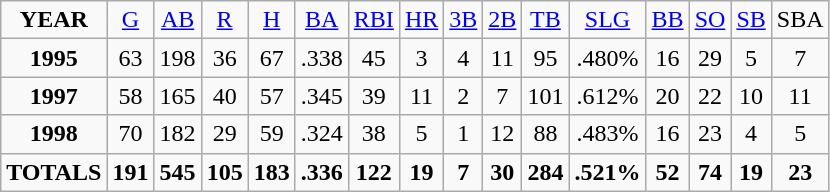<table class="wikitable">
<tr align=center>
<td><strong>YEAR</strong></td>
<td><a href='#'>G</a></td>
<td><a href='#'>AB</a></td>
<td><a href='#'>R</a></td>
<td><a href='#'>H</a></td>
<td><a href='#'>BA</a></td>
<td><a href='#'>RBI</a></td>
<td><a href='#'>HR</a></td>
<td><a href='#'>3B</a></td>
<td><a href='#'>2B</a></td>
<td><a href='#'>TB</a></td>
<td><a href='#'>SLG</a></td>
<td><a href='#'>BB</a></td>
<td><a href='#'>SO</a></td>
<td><a href='#'>SB</a></td>
<td>SBA</td>
</tr>
<tr align=center>
<td><strong>1995</strong></td>
<td>63</td>
<td>198</td>
<td>36</td>
<td>67</td>
<td>.338</td>
<td>45</td>
<td>3</td>
<td>4</td>
<td>11</td>
<td>95</td>
<td>.480%</td>
<td>16</td>
<td>29</td>
<td>5</td>
<td>7</td>
</tr>
<tr align=center>
<td><strong>1997</strong></td>
<td>58</td>
<td>165</td>
<td>40</td>
<td>57</td>
<td>.345</td>
<td>39</td>
<td>11</td>
<td>2</td>
<td>7</td>
<td>101</td>
<td>.612%</td>
<td>20</td>
<td>22</td>
<td>10</td>
<td>11</td>
</tr>
<tr align=center>
<td><strong>1998</strong></td>
<td>70</td>
<td>182</td>
<td>29</td>
<td>59</td>
<td>.324</td>
<td>38</td>
<td>5</td>
<td>1</td>
<td>12</td>
<td>88</td>
<td>.483%</td>
<td>16</td>
<td>23</td>
<td>4</td>
<td>5</td>
</tr>
<tr align=center>
<td><strong>TOTALS</strong></td>
<td><strong>191</strong></td>
<td><strong>545</strong></td>
<td><strong>105</strong></td>
<td><strong>183</strong></td>
<td><strong>.336</strong></td>
<td><strong>122</strong></td>
<td><strong>19</strong></td>
<td><strong>7</strong></td>
<td><strong>30</strong></td>
<td><strong>284</strong></td>
<td><strong>.521%</strong></td>
<td><strong>52</strong></td>
<td><strong>74</strong></td>
<td><strong>19</strong></td>
<td><strong>23</strong></td>
</tr>
</table>
